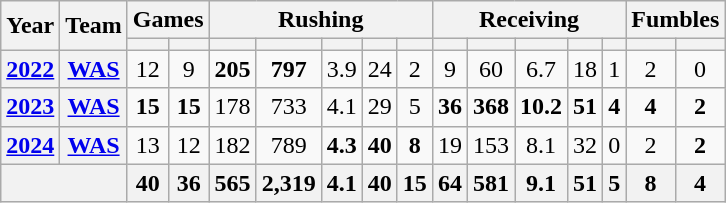<table class=wikitable style="text-align:center;">
<tr>
<th rowspan="2">Year</th>
<th rowspan="2">Team</th>
<th colspan="2">Games</th>
<th colspan="5">Rushing</th>
<th colspan="5">Receiving</th>
<th colspan="2">Fumbles</th>
</tr>
<tr>
<th></th>
<th></th>
<th></th>
<th></th>
<th></th>
<th></th>
<th></th>
<th></th>
<th></th>
<th></th>
<th></th>
<th></th>
<th></th>
<th></th>
</tr>
<tr>
<th><a href='#'>2022</a></th>
<th><a href='#'>WAS</a></th>
<td>12</td>
<td>9</td>
<td><strong>205</strong></td>
<td><strong>797</strong></td>
<td>3.9</td>
<td>24</td>
<td>2</td>
<td>9</td>
<td>60</td>
<td>6.7</td>
<td>18</td>
<td>1</td>
<td>2</td>
<td>0</td>
</tr>
<tr>
<th><a href='#'>2023</a></th>
<th><a href='#'>WAS</a></th>
<td><strong>15</strong></td>
<td><strong>15</strong></td>
<td>178</td>
<td>733</td>
<td>4.1</td>
<td>29</td>
<td>5</td>
<td><strong>36</strong></td>
<td><strong>368</strong></td>
<td><strong>10.2</strong></td>
<td><strong>51</strong></td>
<td><strong>4</strong></td>
<td><strong>4</strong></td>
<td><strong>2</strong></td>
</tr>
<tr>
<th><a href='#'>2024</a></th>
<th><a href='#'>WAS</a></th>
<td>13</td>
<td>12</td>
<td>182</td>
<td>789</td>
<td><strong>4.3</strong></td>
<td><strong>40</strong></td>
<td><strong>8</strong></td>
<td>19</td>
<td>153</td>
<td>8.1</td>
<td>32</td>
<td>0</td>
<td>2</td>
<td><strong>2</strong></td>
</tr>
<tr>
<th colspan="2"></th>
<th>40</th>
<th>36</th>
<th>565</th>
<th>2,319</th>
<th>4.1</th>
<th>40</th>
<th>15</th>
<th>64</th>
<th>581</th>
<th>9.1</th>
<th>51</th>
<th>5</th>
<th>8</th>
<th>4</th>
</tr>
</table>
